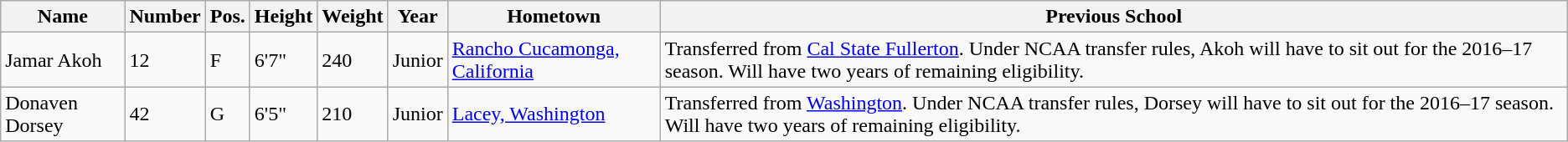<table class="wikitable sortable" border="1">
<tr>
<th>Name</th>
<th>Number</th>
<th>Pos.</th>
<th>Height</th>
<th>Weight</th>
<th>Year</th>
<th>Hometown</th>
<th class="unsortable">Previous School</th>
</tr>
<tr>
<td>Jamar Akoh</td>
<td>12</td>
<td>F</td>
<td>6'7"</td>
<td>240</td>
<td>Junior</td>
<td><a href='#'>Rancho Cucamonga, California</a></td>
<td>Transferred from <a href='#'>Cal State Fullerton</a>. Under NCAA transfer rules, Akoh will have to sit out for the 2016–17 season. Will have two years of remaining eligibility.</td>
</tr>
<tr>
<td>Donaven Dorsey</td>
<td>42</td>
<td>G</td>
<td>6'5"</td>
<td>210</td>
<td>Junior</td>
<td><a href='#'>Lacey, Washington</a></td>
<td>Transferred from <a href='#'>Washington</a>.  Under NCAA transfer rules, Dorsey will have to sit out for the 2016–17 season. Will have two years of remaining eligibility.</td>
</tr>
</table>
